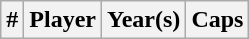<table class="wikitable sortable">
<tr>
<th width=>#</th>
<th width=>Player</th>
<th width=>Year(s)</th>
<th width=>Caps<br></th>
</tr>
</table>
